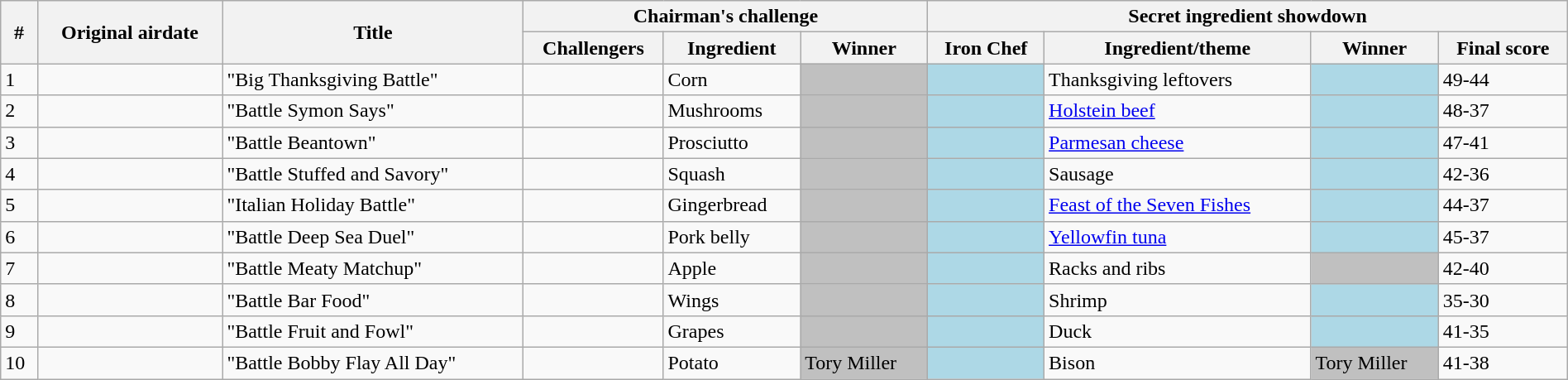<table class="wikitable sortable" width="100%">
<tr>
<th rowspan="2">#</th>
<th rowspan="2">Original airdate</th>
<th rowspan="2">Title</th>
<th colspan="3">Chairman's challenge</th>
<th colspan="4">Secret ingredient showdown</th>
</tr>
<tr>
<th>Challengers</th>
<th>Ingredient</th>
<th>Winner</th>
<th>Iron Chef</th>
<th>Ingredient/theme</th>
<th>Winner</th>
<th>Final score</th>
</tr>
<tr>
<td>1</td>
<td></td>
<td>"Big Thanksgiving Battle"</td>
<td><br></td>
<td>Corn</td>
<td bgcolor="silver"></td>
<td bgcolor="lightblue"></td>
<td>Thanksgiving leftovers</td>
<td bgcolor="lightblue"></td>
<td>49-44</td>
</tr>
<tr>
<td>2</td>
<td></td>
<td>"Battle Symon Says"</td>
<td><br></td>
<td>Mushrooms</td>
<td bgcolor="silver"></td>
<td bgcolor="lightblue"></td>
<td><a href='#'>Holstein beef</a></td>
<td bgcolor="lightblue"></td>
<td>48-37</td>
</tr>
<tr>
<td>3</td>
<td></td>
<td>"Battle Beantown"</td>
<td><br></td>
<td>Prosciutto</td>
<td bgcolor="silver"></td>
<td bgcolor="lightblue"></td>
<td><a href='#'>Parmesan cheese</a></td>
<td bgcolor="lightblue"></td>
<td>47-41</td>
</tr>
<tr>
<td>4</td>
<td></td>
<td>"Battle Stuffed and Savory"</td>
<td><br></td>
<td>Squash</td>
<td bgcolor="silver"></td>
<td bgcolor="lightblue"></td>
<td>Sausage</td>
<td bgcolor="lightblue"></td>
<td>42-36</td>
</tr>
<tr>
<td>5</td>
<td></td>
<td>"Italian Holiday Battle"</td>
<td><br></td>
<td>Gingerbread</td>
<td bgcolor="silver"></td>
<td bgcolor="lightblue"></td>
<td><a href='#'>Feast of the Seven Fishes</a></td>
<td bgcolor="lightblue"></td>
<td>44-37</td>
</tr>
<tr>
<td>6</td>
<td></td>
<td>"Battle Deep Sea Duel"</td>
<td><br></td>
<td>Pork belly</td>
<td bgcolor="silver"></td>
<td bgcolor="lightblue"></td>
<td><a href='#'>Yellowfin tuna</a></td>
<td bgcolor="lightblue"></td>
<td>45-37</td>
</tr>
<tr>
<td>7</td>
<td></td>
<td>"Battle Meaty Matchup"</td>
<td><br></td>
<td>Apple</td>
<td bgcolor="silver"></td>
<td bgcolor="lightblue"></td>
<td>Racks and ribs</td>
<td bgcolor="silver"></td>
<td>42-40</td>
</tr>
<tr>
<td>8</td>
<td></td>
<td>"Battle Bar Food"</td>
<td><br></td>
<td>Wings</td>
<td bgcolor="silver"></td>
<td bgcolor="lightblue"></td>
<td>Shrimp</td>
<td bgcolor="lightblue"></td>
<td>35-30</td>
</tr>
<tr>
<td>9</td>
<td></td>
<td>"Battle Fruit and Fowl"</td>
<td><br></td>
<td>Grapes</td>
<td bgcolor="silver"></td>
<td bgcolor="lightblue"></td>
<td>Duck</td>
<td bgcolor="lightblue"></td>
<td>41-35</td>
</tr>
<tr>
<td>10</td>
<td></td>
<td>"Battle Bobby Flay All Day"</td>
<td><br></td>
<td>Potato</td>
<td bgcolor="silver">Tory Miller</td>
<td bgcolor="lightblue"></td>
<td>Bison</td>
<td bgcolor="silver">Tory Miller</td>
<td>41-38</td>
</tr>
</table>
